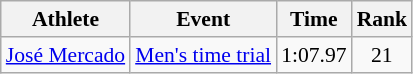<table class=wikitable style=font-size:90%;>
<tr>
<th>Athlete</th>
<th>Event</th>
<th>Time</th>
<th>Rank</th>
</tr>
<tr align=center>
<td align=left><a href='#'>José Mercado</a></td>
<td align=left><a href='#'>Men's time trial</a></td>
<td>1:07.97</td>
<td>21</td>
</tr>
</table>
